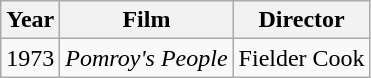<table class="wikitable">
<tr>
<th>Year</th>
<th>Film</th>
<th>Director</th>
</tr>
<tr>
<td>1973</td>
<td><em>Pomroy's People</em></td>
<td>Fielder Cook</td>
</tr>
</table>
